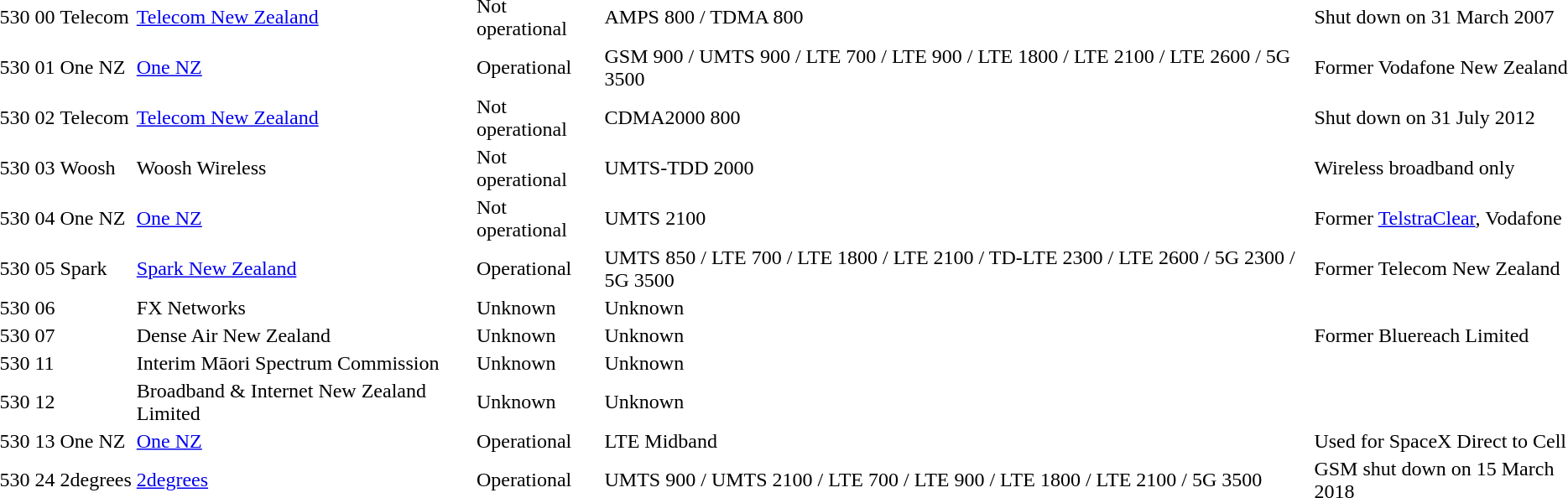<table>
<tr>
<td>530</td>
<td>00</td>
<td>Telecom</td>
<td><a href='#'>Telecom New Zealand</a></td>
<td>Not operational</td>
<td>AMPS 800 / TDMA 800</td>
<td>Shut down on 31 March 2007</td>
</tr>
<tr>
<td>530</td>
<td>01</td>
<td>One NZ</td>
<td><a href='#'>One NZ</a></td>
<td>Operational</td>
<td>GSM 900 / UMTS 900 / LTE 700 / LTE 900 / LTE 1800 / LTE 2100 / LTE 2600 / 5G 3500</td>
<td>Former Vodafone New Zealand</td>
</tr>
<tr>
<td>530</td>
<td>02</td>
<td>Telecom</td>
<td><a href='#'>Telecom New Zealand</a></td>
<td>Not operational</td>
<td>CDMA2000 800</td>
<td>Shut down on 31 July 2012</td>
</tr>
<tr>
<td>530</td>
<td>03</td>
<td>Woosh</td>
<td>Woosh Wireless</td>
<td>Not operational</td>
<td>UMTS-TDD 2000</td>
<td>Wireless broadband only</td>
</tr>
<tr>
<td>530</td>
<td>04</td>
<td>One NZ</td>
<td><a href='#'>One NZ</a></td>
<td>Not operational</td>
<td>UMTS 2100</td>
<td>Former <a href='#'>TelstraClear</a>, Vodafone</td>
</tr>
<tr>
<td>530</td>
<td>05</td>
<td>Spark</td>
<td><a href='#'>Spark New Zealand</a></td>
<td>Operational</td>
<td>UMTS 850 / LTE 700 / LTE 1800 / LTE 2100 / TD-LTE 2300 / LTE 2600 / 5G 2300 / 5G 3500</td>
<td>Former Telecom New Zealand</td>
</tr>
<tr>
<td>530</td>
<td>06</td>
<td></td>
<td>FX Networks</td>
<td>Unknown</td>
<td>Unknown</td>
<td></td>
</tr>
<tr>
<td>530</td>
<td>07</td>
<td></td>
<td>Dense Air New Zealand</td>
<td>Unknown</td>
<td>Unknown</td>
<td>Former Bluereach Limited</td>
</tr>
<tr>
<td>530</td>
<td>11</td>
<td></td>
<td>Interim Māori Spectrum Commission</td>
<td>Unknown</td>
<td>Unknown</td>
<td></td>
</tr>
<tr>
<td>530</td>
<td>12</td>
<td></td>
<td>Broadband & Internet New Zealand Limited</td>
<td>Unknown</td>
<td>Unknown</td>
<td></td>
</tr>
<tr>
<td>530</td>
<td>13</td>
<td>One NZ</td>
<td><a href='#'>One NZ</a></td>
<td>Operational</td>
<td>LTE Midband</td>
<td> Used for SpaceX Direct to Cell</td>
</tr>
<tr>
<td>530</td>
<td>24</td>
<td>2degrees</td>
<td><a href='#'>2degrees</a></td>
<td>Operational</td>
<td>UMTS 900 / UMTS 2100 / LTE 700 / LTE 900 / LTE 1800 / LTE 2100 / 5G 3500</td>
<td>GSM shut down on 15 March 2018</td>
</tr>
</table>
